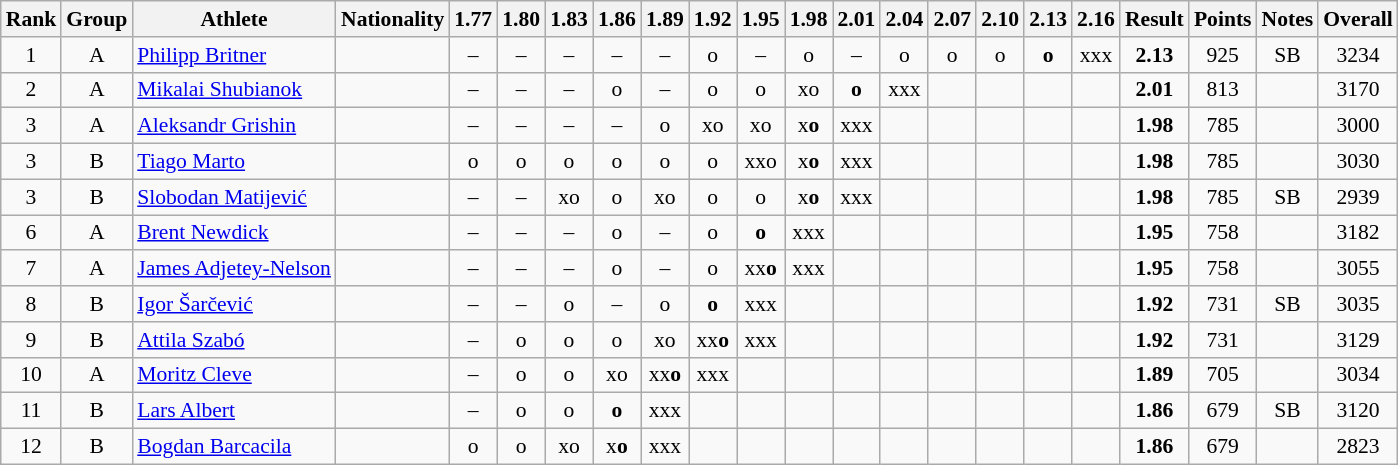<table class="wikitable sortable" style="text-align:center;font-size:90%">
<tr>
<th>Rank</th>
<th>Group</th>
<th>Athlete</th>
<th>Nationality</th>
<th>1.77</th>
<th>1.80</th>
<th>1.83</th>
<th>1.86</th>
<th>1.89</th>
<th>1.92</th>
<th>1.95</th>
<th>1.98</th>
<th>2.01</th>
<th>2.04</th>
<th>2.07</th>
<th>2.10</th>
<th>2.13</th>
<th>2.16</th>
<th>Result</th>
<th>Points</th>
<th>Notes</th>
<th>Overall</th>
</tr>
<tr>
<td>1</td>
<td>A</td>
<td align="left"><a href='#'>Philipp Britner</a></td>
<td align=left></td>
<td>–</td>
<td>–</td>
<td>–</td>
<td>–</td>
<td>–</td>
<td>o</td>
<td>–</td>
<td>o</td>
<td>–</td>
<td>o</td>
<td>o</td>
<td>o</td>
<td><strong>o</strong></td>
<td>xxx</td>
<td><strong>2.13</strong></td>
<td>925</td>
<td>SB</td>
<td>3234</td>
</tr>
<tr>
<td>2</td>
<td>A</td>
<td align="left"><a href='#'>Mikalai Shubianok</a></td>
<td align=left></td>
<td>–</td>
<td>–</td>
<td>–</td>
<td>o</td>
<td>–</td>
<td>o</td>
<td>o</td>
<td>xo</td>
<td><strong>o</strong></td>
<td>xxx</td>
<td></td>
<td></td>
<td></td>
<td></td>
<td><strong>2.01</strong></td>
<td>813</td>
<td></td>
<td>3170</td>
</tr>
<tr>
<td>3</td>
<td>A</td>
<td align="left"><a href='#'>Aleksandr Grishin</a></td>
<td align=left></td>
<td>–</td>
<td>–</td>
<td>–</td>
<td>–</td>
<td>o</td>
<td>xo</td>
<td>xo</td>
<td>x<strong>o</strong></td>
<td>xxx</td>
<td></td>
<td></td>
<td></td>
<td></td>
<td></td>
<td><strong>1.98</strong></td>
<td>785</td>
<td></td>
<td>3000</td>
</tr>
<tr>
<td>3</td>
<td>B</td>
<td align="left"><a href='#'>Tiago Marto</a></td>
<td align=left></td>
<td>o</td>
<td>o</td>
<td>o</td>
<td>o</td>
<td>o</td>
<td>o</td>
<td>xxo</td>
<td>x<strong>o</strong></td>
<td>xxx</td>
<td></td>
<td></td>
<td></td>
<td></td>
<td></td>
<td><strong>1.98</strong></td>
<td>785</td>
<td></td>
<td>3030</td>
</tr>
<tr>
<td>3</td>
<td>B</td>
<td align="left"><a href='#'>Slobodan Matijević</a></td>
<td align=left></td>
<td>–</td>
<td>–</td>
<td>xo</td>
<td>o</td>
<td>xo</td>
<td>o</td>
<td>o</td>
<td>x<strong>o</strong></td>
<td>xxx</td>
<td></td>
<td></td>
<td></td>
<td></td>
<td></td>
<td><strong>1.98</strong></td>
<td>785</td>
<td>SB</td>
<td>2939</td>
</tr>
<tr>
<td>6</td>
<td>A</td>
<td align="left"><a href='#'>Brent Newdick</a></td>
<td align=left></td>
<td>–</td>
<td>–</td>
<td>–</td>
<td>o</td>
<td>–</td>
<td>o</td>
<td><strong>o</strong></td>
<td>xxx</td>
<td></td>
<td></td>
<td></td>
<td></td>
<td></td>
<td></td>
<td><strong>1.95</strong></td>
<td>758</td>
<td></td>
<td>3182</td>
</tr>
<tr>
<td>7</td>
<td>A</td>
<td align="left"><a href='#'>James Adjetey-Nelson</a></td>
<td align=left></td>
<td>–</td>
<td>–</td>
<td>–</td>
<td>o</td>
<td>–</td>
<td>o</td>
<td>xx<strong>o</strong></td>
<td>xxx</td>
<td></td>
<td></td>
<td></td>
<td></td>
<td></td>
<td></td>
<td><strong>1.95</strong></td>
<td>758</td>
<td></td>
<td>3055</td>
</tr>
<tr>
<td>8</td>
<td>B</td>
<td align="left"><a href='#'>Igor Šarčević</a></td>
<td align=left></td>
<td>–</td>
<td>–</td>
<td>o</td>
<td>–</td>
<td>o</td>
<td><strong>o</strong></td>
<td>xxx</td>
<td></td>
<td></td>
<td></td>
<td></td>
<td></td>
<td></td>
<td></td>
<td><strong>1.92</strong></td>
<td>731</td>
<td>SB</td>
<td>3035</td>
</tr>
<tr>
<td>9</td>
<td>B</td>
<td align="left"><a href='#'>Attila Szabó</a></td>
<td align=left></td>
<td>–</td>
<td>o</td>
<td>o</td>
<td>o</td>
<td>xo</td>
<td>xx<strong>o</strong></td>
<td>xxx</td>
<td></td>
<td></td>
<td></td>
<td></td>
<td></td>
<td></td>
<td></td>
<td><strong>1.92</strong></td>
<td>731</td>
<td></td>
<td>3129</td>
</tr>
<tr>
<td>10</td>
<td>A</td>
<td align="left"><a href='#'>Moritz Cleve</a></td>
<td align=left></td>
<td>–</td>
<td>o</td>
<td>o</td>
<td>xo</td>
<td>xx<strong>o</strong></td>
<td>xxx</td>
<td></td>
<td></td>
<td></td>
<td></td>
<td></td>
<td></td>
<td></td>
<td></td>
<td><strong>1.89</strong></td>
<td>705</td>
<td></td>
<td>3034</td>
</tr>
<tr>
<td>11</td>
<td>B</td>
<td align="left"><a href='#'>Lars Albert</a></td>
<td align=left></td>
<td>–</td>
<td>o</td>
<td>o</td>
<td><strong>o</strong></td>
<td>xxx</td>
<td></td>
<td></td>
<td></td>
<td></td>
<td></td>
<td></td>
<td></td>
<td></td>
<td></td>
<td><strong>1.86</strong></td>
<td>679</td>
<td>SB</td>
<td>3120</td>
</tr>
<tr>
<td>12</td>
<td>B</td>
<td align="left"><a href='#'>Bogdan Barcacila</a></td>
<td align=left></td>
<td>o</td>
<td>o</td>
<td>xo</td>
<td>x<strong>o</strong></td>
<td>xxx</td>
<td></td>
<td></td>
<td></td>
<td></td>
<td></td>
<td></td>
<td></td>
<td></td>
<td></td>
<td><strong>1.86</strong></td>
<td>679</td>
<td></td>
<td>2823</td>
</tr>
</table>
